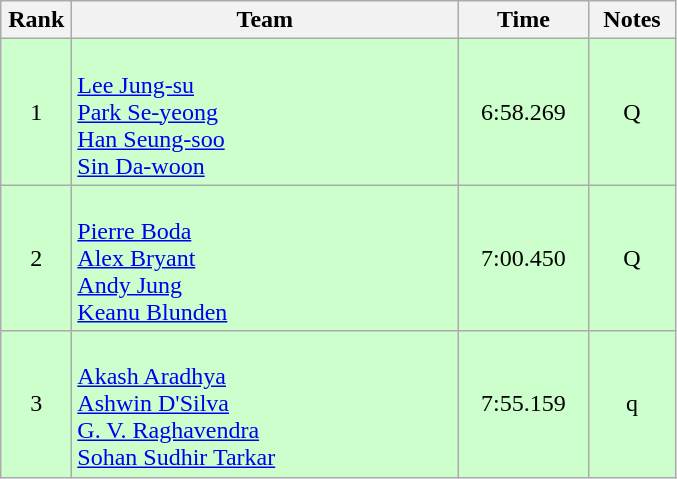<table class=wikitable style="text-align:center">
<tr>
<th width=40>Rank</th>
<th width=250>Team</th>
<th width=80>Time</th>
<th width=50>Notes</th>
</tr>
<tr bgcolor="ccffcc">
<td>1</td>
<td align=left><br><a href='#'>Lee Jung-su</a><br><a href='#'>Park Se-yeong</a><br><a href='#'>Han Seung-soo</a><br><a href='#'>Sin Da-woon</a></td>
<td>6:58.269</td>
<td>Q</td>
</tr>
<tr bgcolor="ccffcc">
<td>2</td>
<td align=left><br><a href='#'>Pierre Boda</a><br><a href='#'>Alex Bryant</a><br><a href='#'>Andy Jung</a><br><a href='#'>Keanu Blunden</a></td>
<td>7:00.450</td>
<td>Q</td>
</tr>
<tr bgcolor="ccffcc">
<td>3</td>
<td align=left><br><a href='#'>Akash Aradhya</a><br><a href='#'>Ashwin D'Silva</a><br><a href='#'>G. V. Raghavendra</a><br><a href='#'>Sohan Sudhir Tarkar</a></td>
<td>7:55.159</td>
<td>q</td>
</tr>
</table>
